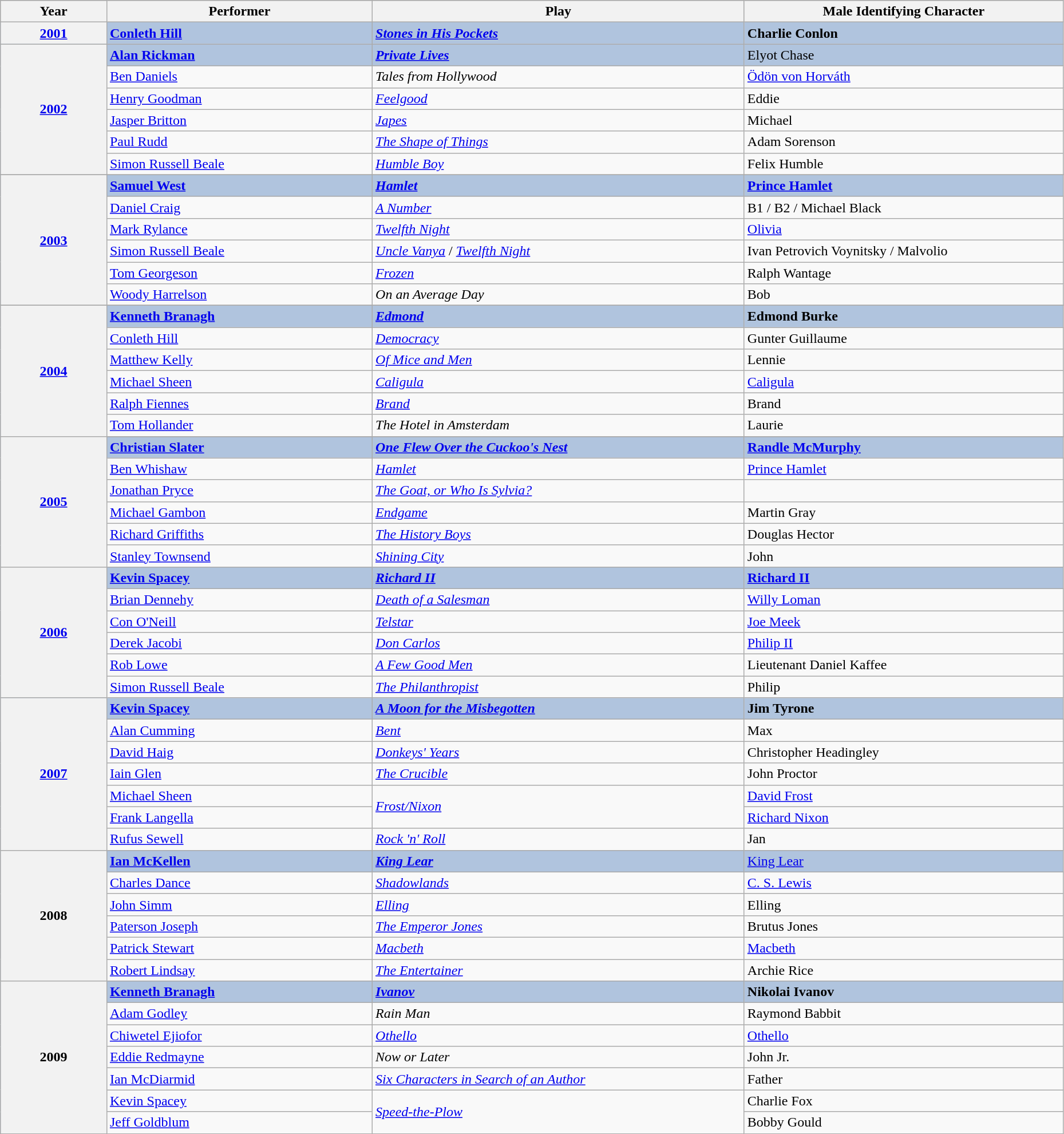<table class="wikitable" style="width:98%;">
<tr style="background:#bebebe;">
<th style="width:10%;">Year</th>
<th style="width:25%;">Performer</th>
<th style="width:35%;">Play</th>
<th style="width:30%;">Male Identifying Character</th>
</tr>
<tr style="background:#B0C4DE">
<th align="center"><a href='#'>2001</a></th>
<td><strong><a href='#'>Conleth Hill</a></strong></td>
<td><strong><em><a href='#'>Stones in His Pockets</a></em></strong></td>
<td><strong>Charlie Conlon</strong></td>
</tr>
<tr style="background:#B0C4DE">
<th rowspan=6 align="center"><a href='#'>2002</a></th>
<td><strong><a href='#'>Alan Rickman</a></strong></td>
<td><strong><em><a href='#'>Private Lives</a></em></strong></td>
<td>Elyot Chase</td>
</tr>
<tr>
<td><a href='#'>Ben Daniels</a></td>
<td><em>Tales from Hollywood</em></td>
<td><a href='#'>Ödön von Horváth</a></td>
</tr>
<tr>
<td><a href='#'>Henry Goodman</a></td>
<td><em><a href='#'>Feelgood</a></em></td>
<td>Eddie</td>
</tr>
<tr>
<td><a href='#'>Jasper Britton</a></td>
<td><em><a href='#'>Japes</a></em></td>
<td>Michael</td>
</tr>
<tr>
<td><a href='#'>Paul Rudd</a></td>
<td><em><a href='#'>The Shape of Things</a></em></td>
<td>Adam Sorenson</td>
</tr>
<tr>
<td><a href='#'>Simon Russell Beale</a></td>
<td><em><a href='#'>Humble Boy</a></em></td>
<td>Felix Humble</td>
</tr>
<tr>
</tr>
<tr style="background:#B0C4DE">
<th rowspan=7 align="center"><a href='#'>2003</a></th>
</tr>
<tr style="background:#B0C4DE">
<td><strong><a href='#'>Samuel West</a></strong></td>
<td><strong><em><a href='#'>Hamlet</a></em></strong></td>
<td><strong><a href='#'>Prince Hamlet</a></strong></td>
</tr>
<tr>
<td><a href='#'>Daniel Craig</a></td>
<td><em><a href='#'>A Number</a></em></td>
<td>B1 / B2 / Michael Black</td>
</tr>
<tr>
<td><a href='#'>Mark Rylance</a></td>
<td><em><a href='#'>Twelfth Night</a></em></td>
<td><a href='#'>Olivia</a></td>
</tr>
<tr>
<td><a href='#'>Simon Russell Beale</a></td>
<td><em><a href='#'>Uncle Vanya</a></em> / <em><a href='#'>Twelfth Night</a></em></td>
<td>Ivan Petrovich Voynitsky / Malvolio</td>
</tr>
<tr>
<td><a href='#'>Tom Georgeson</a></td>
<td><em><a href='#'>Frozen</a></em></td>
<td>Ralph Wantage</td>
</tr>
<tr>
<td><a href='#'>Woody Harrelson</a></td>
<td><em>On an Average Day</em></td>
<td>Bob</td>
</tr>
<tr>
</tr>
<tr style="background:#B0C4DE">
<th rowspan=6 align="center"><a href='#'>2004</a></th>
<td><strong><a href='#'>Kenneth Branagh</a></strong></td>
<td><strong><em><a href='#'>Edmond</a></em></strong></td>
<td><strong>Edmond Burke</strong></td>
</tr>
<tr>
<td><a href='#'>Conleth Hill</a></td>
<td><em><a href='#'>Democracy</a></em></td>
<td>Gunter Guillaume</td>
</tr>
<tr>
<td><a href='#'>Matthew Kelly</a></td>
<td><em><a href='#'>Of Mice and Men</a></em></td>
<td>Lennie</td>
</tr>
<tr>
<td><a href='#'>Michael Sheen</a></td>
<td><em><a href='#'>Caligula</a></em></td>
<td><a href='#'>Caligula</a></td>
</tr>
<tr>
<td><a href='#'>Ralph Fiennes</a></td>
<td><em><a href='#'>Brand</a></em></td>
<td>Brand</td>
</tr>
<tr>
<td><a href='#'>Tom Hollander</a></td>
<td><em>The Hotel in Amsterdam</em></td>
<td>Laurie</td>
</tr>
<tr style="background:#B0C4DE">
<th rowspan=7 align="center"><a href='#'>2005</a></th>
</tr>
<tr style="background:#B0C4DE">
<td><strong><a href='#'>Christian Slater</a></strong></td>
<td><strong><em><a href='#'>One Flew Over the Cuckoo's Nest</a></em></strong></td>
<td><strong><a href='#'>Randle McMurphy</a></strong></td>
</tr>
<tr>
<td><a href='#'>Ben Whishaw</a></td>
<td><em><a href='#'>Hamlet</a></em></td>
<td><a href='#'>Prince Hamlet</a></td>
</tr>
<tr>
<td><a href='#'>Jonathan Pryce</a></td>
<td><em><a href='#'>The Goat, or Who Is Sylvia?</a></em></td>
<td></td>
</tr>
<tr>
<td><a href='#'>Michael Gambon</a></td>
<td><em><a href='#'>Endgame</a></em></td>
<td>Martin Gray</td>
</tr>
<tr>
<td><a href='#'>Richard Griffiths</a></td>
<td><em><a href='#'>The History Boys</a></em></td>
<td>Douglas Hector</td>
</tr>
<tr>
<td><a href='#'>Stanley Townsend</a></td>
<td><em><a href='#'>Shining City</a></em></td>
<td>John</td>
</tr>
<tr style="background:#B0C4DE">
<th rowspan=6 align="center"><a href='#'>2006</a></th>
<td><strong><a href='#'>Kevin Spacey</a></strong></td>
<td><strong><em><a href='#'>Richard II</a></em></strong></td>
<td><strong><a href='#'>Richard II</a></strong></td>
</tr>
<tr>
<td><a href='#'>Brian Dennehy</a></td>
<td><em><a href='#'>Death of a Salesman</a></em></td>
<td><a href='#'>Willy Loman</a></td>
</tr>
<tr>
<td><a href='#'>Con O'Neill</a></td>
<td><em><a href='#'>Telstar</a></em></td>
<td><a href='#'>Joe Meek</a></td>
</tr>
<tr>
<td><a href='#'>Derek Jacobi</a></td>
<td><em><a href='#'>Don Carlos</a></em></td>
<td><a href='#'>Philip II</a></td>
</tr>
<tr>
<td><a href='#'>Rob Lowe</a></td>
<td><em><a href='#'>A Few Good Men</a></em></td>
<td>Lieutenant Daniel Kaffee</td>
</tr>
<tr>
<td><a href='#'>Simon Russell Beale</a></td>
<td><em><a href='#'>The Philanthropist</a></em></td>
<td>Philip</td>
</tr>
<tr style="background:#B0C4DE">
<th rowspan=7 align="center"><a href='#'>2007</a></th>
<td><strong><a href='#'>Kevin Spacey</a></strong></td>
<td><strong><em><a href='#'>A Moon for the Misbegotten</a></em></strong></td>
<td><strong>Jim Tyrone</strong></td>
</tr>
<tr>
<td><a href='#'>Alan Cumming</a></td>
<td><em><a href='#'>Bent</a></em></td>
<td>Max</td>
</tr>
<tr>
<td><a href='#'>David Haig</a></td>
<td><em><a href='#'>Donkeys' Years</a></em></td>
<td>Christopher Headingley</td>
</tr>
<tr>
<td><a href='#'>Iain Glen</a></td>
<td><em><a href='#'>The Crucible</a></em></td>
<td>John Proctor</td>
</tr>
<tr>
<td><a href='#'>Michael Sheen</a></td>
<td rowspan=2><em><a href='#'>Frost/Nixon</a></em></td>
<td><a href='#'>David Frost</a></td>
</tr>
<tr>
<td><a href='#'>Frank Langella</a></td>
<td><a href='#'>Richard Nixon</a></td>
</tr>
<tr>
<td><a href='#'>Rufus Sewell</a></td>
<td><em><a href='#'>Rock 'n' Roll</a></em></td>
<td>Jan</td>
</tr>
<tr style="background:#B0C4DE">
<th rowspan=6 align="center">2008</th>
<td><strong><a href='#'>Ian McKellen</a></strong></td>
<td><strong><em><a href='#'>King Lear</a></em></strong></td>
<td><a href='#'>King Lear</a></td>
</tr>
<tr>
<td><a href='#'>Charles Dance</a></td>
<td><em><a href='#'>Shadowlands</a></em></td>
<td><a href='#'>C. S. Lewis</a></td>
</tr>
<tr>
<td><a href='#'>John Simm</a></td>
<td><em><a href='#'>Elling</a></em></td>
<td>Elling</td>
</tr>
<tr>
<td><a href='#'>Paterson Joseph</a></td>
<td><em><a href='#'>The Emperor Jones</a></em></td>
<td>Brutus Jones</td>
</tr>
<tr>
<td><a href='#'>Patrick Stewart</a></td>
<td><em><a href='#'>Macbeth</a></em></td>
<td><a href='#'>Macbeth</a></td>
</tr>
<tr>
<td><a href='#'>Robert Lindsay</a></td>
<td><em><a href='#'>The Entertainer</a></em></td>
<td>Archie Rice</td>
</tr>
<tr style="background:#B0C4DE">
<th rowspan=7 align="center">2009</th>
<td><strong><a href='#'>Kenneth Branagh</a></strong></td>
<td><strong><em><a href='#'>Ivanov</a></em></strong></td>
<td><strong>Nikolai Ivanov</strong></td>
</tr>
<tr>
<td><a href='#'>Adam Godley</a></td>
<td><em>Rain Man</em></td>
<td>Raymond Babbit</td>
</tr>
<tr>
<td><a href='#'>Chiwetel Ejiofor</a></td>
<td><em><a href='#'>Othello</a></em></td>
<td><a href='#'>Othello</a></td>
</tr>
<tr>
<td><a href='#'>Eddie Redmayne</a></td>
<td><em>Now or Later</em></td>
<td>John Jr.</td>
</tr>
<tr>
<td><a href='#'>Ian McDiarmid</a></td>
<td><em><a href='#'>Six Characters in Search of an Author</a></em></td>
<td>Father</td>
</tr>
<tr>
<td><a href='#'>Kevin Spacey</a></td>
<td rowspan=2><em><a href='#'>Speed-the-Plow</a></em></td>
<td>Charlie Fox</td>
</tr>
<tr>
<td><a href='#'>Jeff Goldblum</a></td>
<td>Bobby Gould</td>
</tr>
</table>
